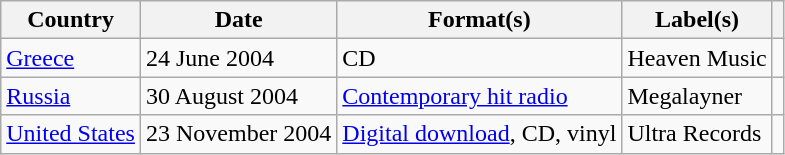<table class="wikitable plainrowheaders" style="text-align:left">
<tr>
<th>Country</th>
<th>Date</th>
<th>Format(s)</th>
<th>Label(s)</th>
<th></th>
</tr>
<tr>
<td><a href='#'>Greece</a></td>
<td>24 June 2004</td>
<td>CD</td>
<td>Heaven Music</td>
<td></td>
</tr>
<tr>
<td><a href='#'>Russia</a></td>
<td>30 August 2004</td>
<td><a href='#'>Contemporary hit radio</a></td>
<td>Megalayner</td>
<td></td>
</tr>
<tr>
<td><a href='#'>United States</a></td>
<td>23 November 2004</td>
<td><a href='#'>Digital download</a>, CD, vinyl</td>
<td>Ultra Records</td>
<td></td>
</tr>
</table>
